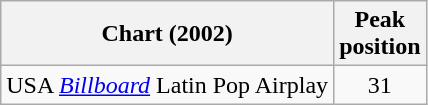<table class="wikitable">
<tr>
<th align="left">Chart (2002)</th>
<th align="left">Peak<br>position</th>
</tr>
<tr>
<td align="left">USA <a href='#'><em>Billboard</em></a> Latin Pop Airplay</td>
<td align="center">31</td>
</tr>
</table>
